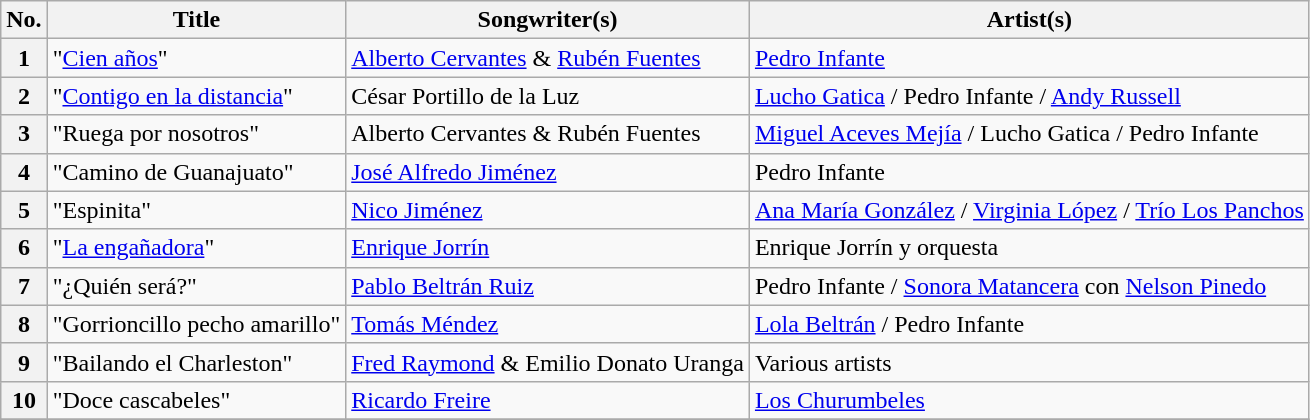<table class="wikitable sortable" style="text-align: left">
<tr>
<th scope="col">No.</th>
<th scope="col">Title</th>
<th scope="col">Songwriter(s)</th>
<th scope="col">Artist(s)</th>
</tr>
<tr>
<th scope="row">1</th>
<td>"<a href='#'>Cien años</a>"</td>
<td><a href='#'>Alberto Cervantes</a> & <a href='#'>Rubén Fuentes</a></td>
<td><a href='#'>Pedro Infante</a></td>
</tr>
<tr>
<th scope="row">2</th>
<td>"<a href='#'>Contigo en la distancia</a>"</td>
<td>César Portillo de la Luz</td>
<td><a href='#'>Lucho Gatica</a> / Pedro Infante / <a href='#'>Andy Russell</a></td>
</tr>
<tr>
<th scope="row">3</th>
<td>"Ruega por nosotros"</td>
<td>Alberto Cervantes & Rubén Fuentes</td>
<td><a href='#'>Miguel Aceves Mejía</a> / Lucho Gatica / Pedro Infante</td>
</tr>
<tr>
<th scope="row">4</th>
<td>"Camino de Guanajuato"</td>
<td><a href='#'>José Alfredo Jiménez</a></td>
<td>Pedro Infante</td>
</tr>
<tr>
<th scope="row">5</th>
<td>"Espinita"</td>
<td><a href='#'>Nico Jiménez</a></td>
<td><a href='#'>Ana María González</a> / <a href='#'>Virginia López</a> / <a href='#'>Trío Los Panchos</a></td>
</tr>
<tr>
<th scope="row">6</th>
<td>"<a href='#'>La engañadora</a>"</td>
<td><a href='#'>Enrique Jorrín</a></td>
<td>Enrique Jorrín y orquesta</td>
</tr>
<tr>
<th scope="row">7</th>
<td>"¿Quién será?"</td>
<td><a href='#'>Pablo Beltrán Ruiz</a></td>
<td>Pedro Infante / <a href='#'>Sonora Matancera</a> con <a href='#'>Nelson Pinedo</a></td>
</tr>
<tr>
<th scope="row">8</th>
<td>"Gorrioncillo pecho amarillo"</td>
<td><a href='#'>Tomás Méndez</a></td>
<td><a href='#'>Lola Beltrán</a> / Pedro Infante</td>
</tr>
<tr>
<th scope="row">9</th>
<td>"Bailando el Charleston"</td>
<td><a href='#'>Fred Raymond</a> & Emilio Donato Uranga</td>
<td>Various artists</td>
</tr>
<tr>
<th scope="row">10</th>
<td>"Doce cascabeles"</td>
<td><a href='#'>Ricardo Freire</a></td>
<td><a href='#'>Los Churumbeles</a></td>
</tr>
<tr>
</tr>
</table>
